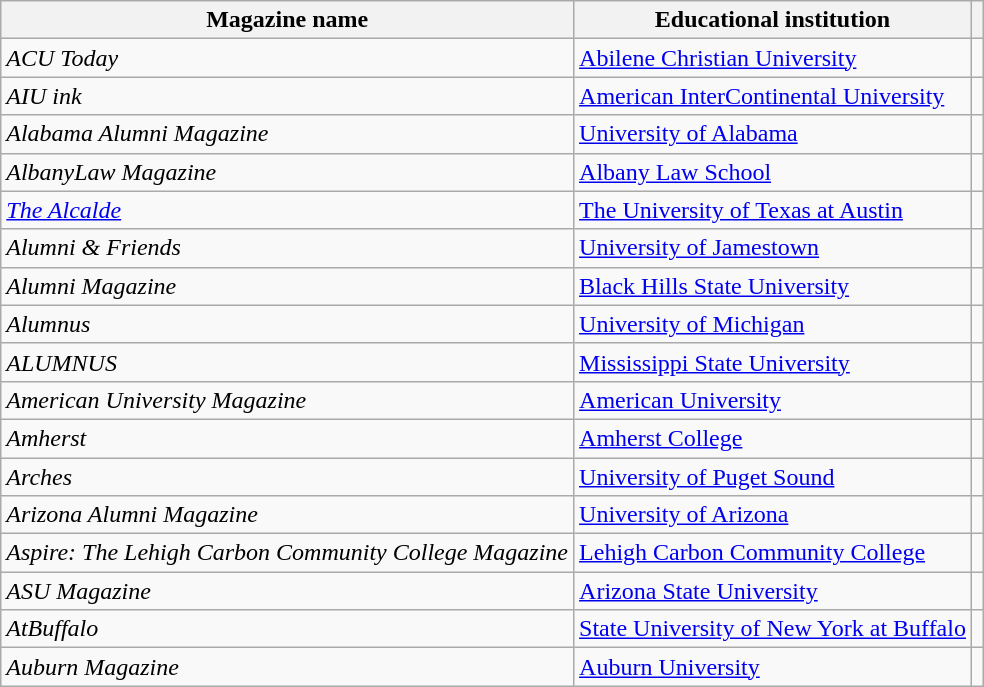<table class="wikitable">
<tr>
<th>Magazine name</th>
<th>Educational institution</th>
<th></th>
</tr>
<tr>
<td><em>ACU Today</em></td>
<td><a href='#'>Abilene Christian University</a></td>
<td></td>
</tr>
<tr>
<td><em>AIU ink</em></td>
<td><a href='#'>American InterContinental University</a></td>
<td></td>
</tr>
<tr>
<td><em>Alabama Alumni Magazine</em></td>
<td><a href='#'>University of Alabama</a></td>
<td></td>
</tr>
<tr>
<td><em>AlbanyLaw Magazine</em></td>
<td><a href='#'>Albany Law School</a></td>
<td></td>
</tr>
<tr>
<td><em><a href='#'>The Alcalde</a></em></td>
<td><a href='#'>The University of Texas at Austin</a></td>
<td></td>
</tr>
<tr>
<td><em>Alumni & Friends</em></td>
<td><a href='#'>University of Jamestown</a></td>
<td></td>
</tr>
<tr>
<td><em>Alumni Magazine</em></td>
<td><a href='#'>Black Hills State University</a></td>
<td></td>
</tr>
<tr>
<td><em> Alumnus</em></td>
<td><a href='#'>University of Michigan</a></td>
<td></td>
</tr>
<tr>
<td><em> ALUMNUS</em></td>
<td><a href='#'>Mississippi State University</a></td>
<td></td>
</tr>
<tr>
<td><em>American University Magazine</em></td>
<td><a href='#'>American University</a></td>
<td></td>
</tr>
<tr>
<td><em>Amherst</em></td>
<td><a href='#'>Amherst College</a></td>
<td></td>
</tr>
<tr>
<td><em>Arches</em></td>
<td><a href='#'>University of Puget Sound</a></td>
<td></td>
</tr>
<tr>
<td><em>Arizona Alumni Magazine</em></td>
<td><a href='#'>University of Arizona</a></td>
<td></td>
</tr>
<tr>
<td><em>Aspire: The Lehigh Carbon Community College Magazine</em></td>
<td><a href='#'>Lehigh Carbon Community College</a></td>
<td></td>
</tr>
<tr>
<td><em>ASU Magazine</em></td>
<td><a href='#'>Arizona State University</a></td>
<td></td>
</tr>
<tr>
<td><em>AtBuffalo</em></td>
<td><a href='#'>State University of New York at Buffalo</a></td>
<td></td>
</tr>
<tr>
<td><em>Auburn Magazine</em></td>
<td><a href='#'>Auburn University</a></td>
<td></td>
</tr>
</table>
